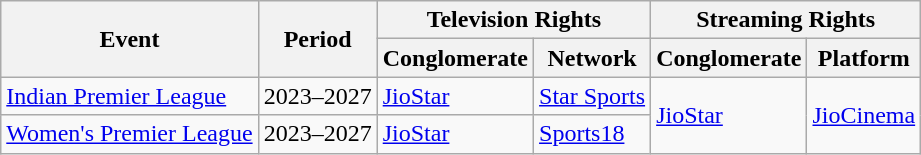<table class="wikitable">
<tr>
<th colspan="2" rowspan="2">Event</th>
<th rowspan="2">Period</th>
<th colspan="2">Television Rights</th>
<th colspan="2">Streaming Rights</th>
</tr>
<tr>
<th>Conglomerate</th>
<th>Network</th>
<th>Conglomerate</th>
<th>Platform</th>
</tr>
<tr>
<td colspan="2"><a href='#'>Indian Premier League</a></td>
<td>2023–2027</td>
<td><a href='#'>JioStar</a></td>
<td><a href='#'>Star Sports</a></td>
<td rowspan="2"><a href='#'>JioStar</a></td>
<td rowspan="2"><a href='#'>JioCinema</a></td>
</tr>
<tr>
<td colspan="2"><a href='#'>Women's Premier League</a></td>
<td>2023–2027</td>
<td><a href='#'>JioStar</a></td>
<td><a href='#'>Sports18</a></td>
</tr>
</table>
